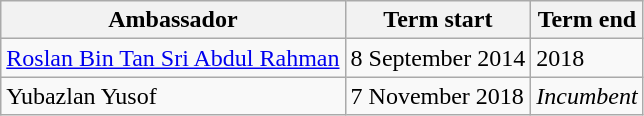<table class=wikitable>
<tr>
<th>Ambassador</th>
<th>Term start</th>
<th>Term end</th>
</tr>
<tr>
<td><a href='#'>Roslan Bin Tan Sri Abdul Rahman</a></td>
<td>8 September 2014</td>
<td>2018</td>
</tr>
<tr>
<td>Yubazlan Yusof</td>
<td>7 November 2018</td>
<td><em>Incumbent</em></td>
</tr>
</table>
